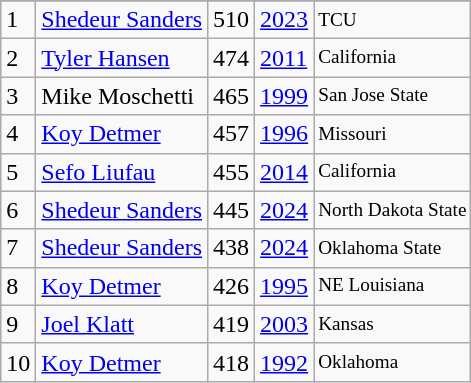<table class="wikitable">
<tr>
</tr>
<tr>
<td>1</td>
<td><a href='#'>Shedeur Sanders</a></td>
<td>510</td>
<td><a href='#'>2023</a></td>
<td style="font-size:80%;">TCU</td>
</tr>
<tr>
<td>2</td>
<td><a href='#'>Tyler Hansen</a></td>
<td>474</td>
<td><a href='#'>2011</a></td>
<td style="font-size:80%;">California</td>
</tr>
<tr>
<td>3</td>
<td>Mike Moschetti</td>
<td>465</td>
<td><a href='#'>1999</a></td>
<td style="font-size:80%;">San Jose State</td>
</tr>
<tr>
<td>4</td>
<td><a href='#'>Koy Detmer</a></td>
<td>457</td>
<td><a href='#'>1996</a></td>
<td style="font-size:80%;">Missouri</td>
</tr>
<tr>
<td>5</td>
<td><a href='#'>Sefo Liufau</a></td>
<td>455</td>
<td><a href='#'>2014</a></td>
<td style="font-size:80%;">California</td>
</tr>
<tr>
<td>6</td>
<td><a href='#'>Shedeur Sanders</a></td>
<td>445</td>
<td><a href='#'>2024</a></td>
<td style="font-size:80%;">North Dakota State</td>
</tr>
<tr>
<td>7</td>
<td><a href='#'>Shedeur Sanders</a></td>
<td>438</td>
<td><a href='#'>2024</a></td>
<td style="font-size:80%;">Oklahoma State</td>
</tr>
<tr>
<td>8</td>
<td><a href='#'>Koy Detmer</a></td>
<td>426</td>
<td><a href='#'>1995</a></td>
<td style="font-size:80%;">NE Louisiana</td>
</tr>
<tr>
<td>9</td>
<td><a href='#'>Joel Klatt</a></td>
<td>419</td>
<td><a href='#'>2003</a></td>
<td style="font-size:80%;">Kansas</td>
</tr>
<tr>
<td>10</td>
<td><a href='#'>Koy Detmer</a></td>
<td>418</td>
<td><a href='#'>1992</a></td>
<td style="font-size:80%;">Oklahoma</td>
</tr>
</table>
